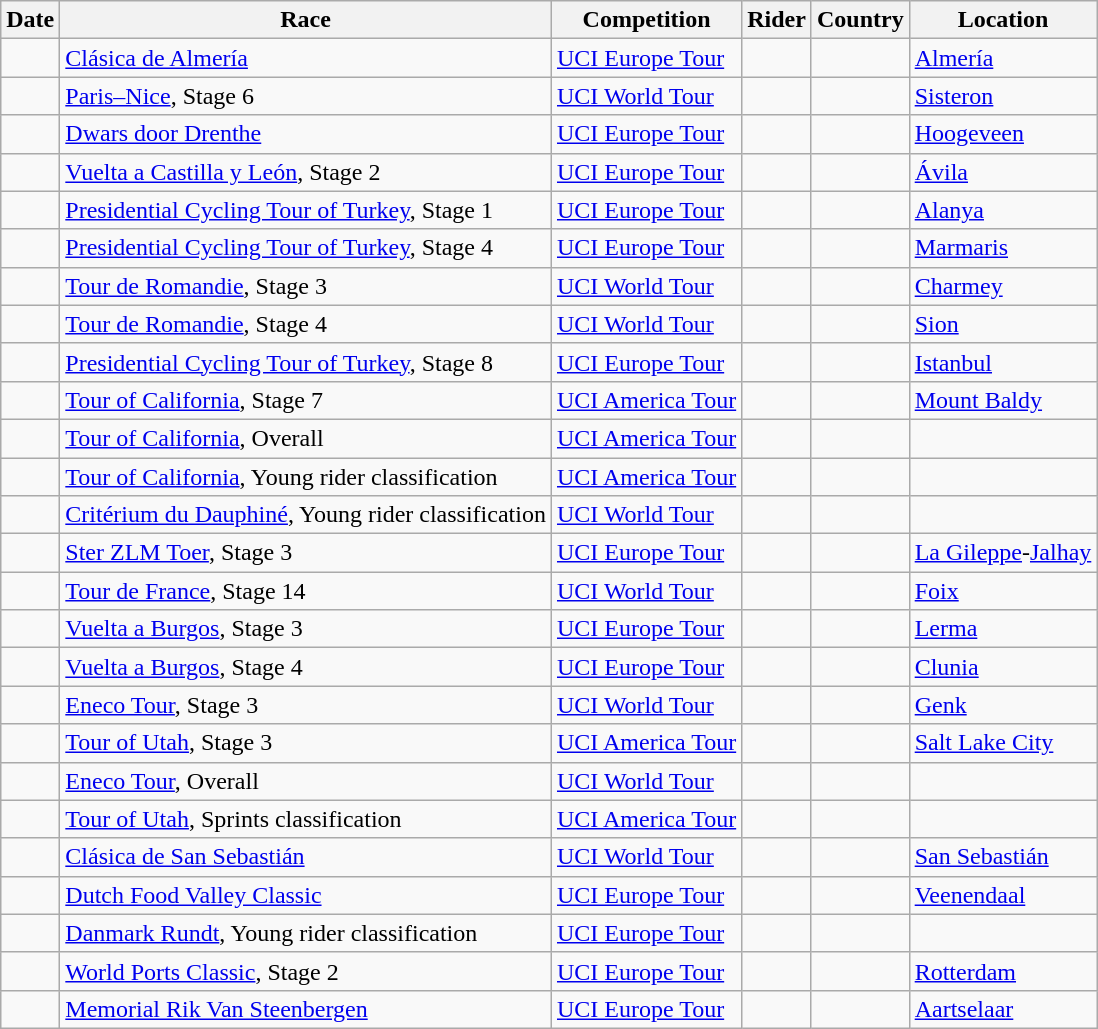<table class="wikitable sortable">
<tr>
<th>Date</th>
<th>Race</th>
<th>Competition</th>
<th>Rider</th>
<th>Country</th>
<th>Location</th>
</tr>
<tr>
<td></td>
<td><a href='#'>Clásica de Almería</a></td>
<td><a href='#'>UCI Europe Tour</a></td>
<td></td>
<td></td>
<td><a href='#'>Almería</a></td>
</tr>
<tr>
<td></td>
<td><a href='#'>Paris–Nice</a>, Stage 6</td>
<td><a href='#'>UCI World Tour</a></td>
<td></td>
<td></td>
<td><a href='#'>Sisteron</a></td>
</tr>
<tr>
<td></td>
<td><a href='#'>Dwars door Drenthe</a></td>
<td><a href='#'>UCI Europe Tour</a></td>
<td></td>
<td></td>
<td><a href='#'>Hoogeveen</a></td>
</tr>
<tr>
<td></td>
<td><a href='#'>Vuelta a Castilla y León</a>, Stage 2</td>
<td><a href='#'>UCI Europe Tour</a></td>
<td></td>
<td></td>
<td><a href='#'>Ávila</a></td>
</tr>
<tr>
<td></td>
<td><a href='#'>Presidential Cycling Tour of Turkey</a>, Stage 1</td>
<td><a href='#'>UCI Europe Tour</a></td>
<td></td>
<td></td>
<td><a href='#'>Alanya</a></td>
</tr>
<tr>
<td></td>
<td><a href='#'>Presidential Cycling Tour of Turkey</a>, Stage 4</td>
<td><a href='#'>UCI Europe Tour</a></td>
<td></td>
<td></td>
<td><a href='#'>Marmaris</a></td>
</tr>
<tr>
<td></td>
<td><a href='#'>Tour de Romandie</a>, Stage 3</td>
<td><a href='#'>UCI World Tour</a></td>
<td></td>
<td></td>
<td><a href='#'>Charmey</a></td>
</tr>
<tr>
<td></td>
<td><a href='#'>Tour de Romandie</a>, Stage 4</td>
<td><a href='#'>UCI World Tour</a></td>
<td></td>
<td></td>
<td><a href='#'>Sion</a></td>
</tr>
<tr>
<td></td>
<td><a href='#'>Presidential Cycling Tour of Turkey</a>, Stage 8</td>
<td><a href='#'>UCI Europe Tour</a></td>
<td></td>
<td></td>
<td><a href='#'>Istanbul</a></td>
</tr>
<tr>
<td></td>
<td><a href='#'>Tour of California</a>, Stage 7</td>
<td><a href='#'>UCI America Tour</a></td>
<td></td>
<td></td>
<td><a href='#'>Mount Baldy</a></td>
</tr>
<tr>
<td></td>
<td><a href='#'>Tour of California</a>, Overall</td>
<td><a href='#'>UCI America Tour</a></td>
<td></td>
<td></td>
<td></td>
</tr>
<tr>
<td></td>
<td><a href='#'>Tour of California</a>, Young rider classification</td>
<td><a href='#'>UCI America Tour</a></td>
<td></td>
<td></td>
<td></td>
</tr>
<tr>
<td></td>
<td><a href='#'>Critérium du Dauphiné</a>, Young rider classification</td>
<td><a href='#'>UCI World Tour</a></td>
<td></td>
<td></td>
<td></td>
</tr>
<tr>
<td></td>
<td><a href='#'>Ster ZLM Toer</a>, Stage 3</td>
<td><a href='#'>UCI Europe Tour</a></td>
<td></td>
<td></td>
<td><a href='#'>La Gileppe</a>-<a href='#'>Jalhay</a></td>
</tr>
<tr>
<td></td>
<td><a href='#'>Tour de France</a>, Stage 14</td>
<td><a href='#'>UCI World Tour</a></td>
<td></td>
<td></td>
<td><a href='#'>Foix</a></td>
</tr>
<tr>
<td></td>
<td><a href='#'>Vuelta a Burgos</a>, Stage 3</td>
<td><a href='#'>UCI Europe Tour</a></td>
<td></td>
<td></td>
<td><a href='#'>Lerma</a></td>
</tr>
<tr>
<td></td>
<td><a href='#'>Vuelta a Burgos</a>, Stage 4</td>
<td><a href='#'>UCI Europe Tour</a></td>
<td></td>
<td></td>
<td><a href='#'>Clunia</a></td>
</tr>
<tr>
<td></td>
<td><a href='#'>Eneco Tour</a>, Stage 3</td>
<td><a href='#'>UCI World Tour</a></td>
<td></td>
<td></td>
<td><a href='#'>Genk</a></td>
</tr>
<tr>
<td></td>
<td><a href='#'>Tour of Utah</a>, Stage 3</td>
<td><a href='#'>UCI America Tour</a></td>
<td></td>
<td></td>
<td><a href='#'>Salt Lake City</a></td>
</tr>
<tr>
<td></td>
<td><a href='#'>Eneco Tour</a>, Overall</td>
<td><a href='#'>UCI World Tour</a></td>
<td></td>
<td align="center"></td>
<td></td>
</tr>
<tr>
<td></td>
<td><a href='#'>Tour of Utah</a>, Sprints classification</td>
<td><a href='#'>UCI America Tour</a></td>
<td></td>
<td></td>
<td></td>
</tr>
<tr>
<td></td>
<td><a href='#'>Clásica de San Sebastián</a></td>
<td><a href='#'>UCI World Tour</a></td>
<td></td>
<td></td>
<td><a href='#'>San Sebastián</a></td>
</tr>
<tr>
<td></td>
<td><a href='#'>Dutch Food Valley Classic</a></td>
<td><a href='#'>UCI Europe Tour</a></td>
<td></td>
<td></td>
<td><a href='#'>Veenendaal</a></td>
</tr>
<tr>
<td></td>
<td><a href='#'>Danmark Rundt</a>, Young rider classification</td>
<td><a href='#'>UCI Europe Tour</a></td>
<td></td>
<td></td>
<td></td>
</tr>
<tr>
<td></td>
<td><a href='#'>World Ports Classic</a>, Stage 2</td>
<td><a href='#'>UCI Europe Tour</a></td>
<td></td>
<td></td>
<td><a href='#'>Rotterdam</a></td>
</tr>
<tr>
<td></td>
<td><a href='#'>Memorial Rik Van Steenbergen</a></td>
<td><a href='#'>UCI Europe Tour</a></td>
<td></td>
<td></td>
<td><a href='#'>Aartselaar</a></td>
</tr>
</table>
